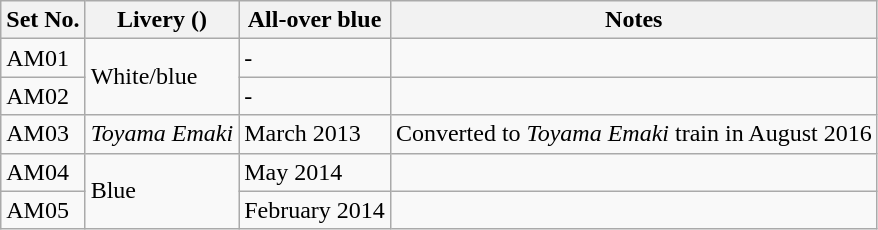<table class="wikitable">
<tr>
<th>Set No.</th>
<th>Livery ()</th>
<th>All-over blue</th>
<th>Notes</th>
</tr>
<tr>
<td>AM01</td>
<td rowspan="2"> White/blue</td>
<td>-</td>
<td></td>
</tr>
<tr>
<td>AM02</td>
<td>-</td>
<td></td>
</tr>
<tr>
<td>AM03</td>
<td> <em>Toyama Emaki</em></td>
<td>March 2013</td>
<td>Converted to <em>Toyama Emaki</em> train in August 2016</td>
</tr>
<tr>
<td>AM04</td>
<td rowspan="2"> Blue</td>
<td>May 2014</td>
<td></td>
</tr>
<tr>
<td>AM05</td>
<td>February 2014</td>
<td></td>
</tr>
</table>
